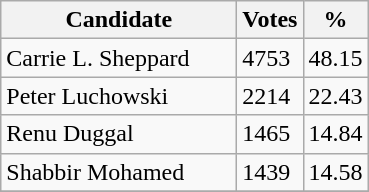<table class="wikitable">
<tr>
<th bgcolor="#DDDDFF" width="150px">Candidate</th>
<th bgcolor="#DDDDFF">Votes</th>
<th bgcolor="#DDDDFF">%</th>
</tr>
<tr>
<td>Carrie L. Sheppard</td>
<td>4753</td>
<td>48.15</td>
</tr>
<tr>
<td>Peter Luchowski</td>
<td>2214</td>
<td>22.43</td>
</tr>
<tr>
<td>Renu Duggal</td>
<td>1465</td>
<td>14.84</td>
</tr>
<tr>
<td>Shabbir Mohamed</td>
<td>1439</td>
<td>14.58</td>
</tr>
<tr>
</tr>
</table>
